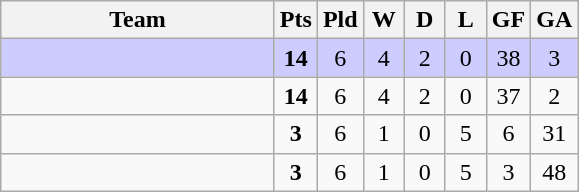<table class="wikitable" style="text-align: center;">
<tr>
<th width=175>Team</th>
<th width=20 abbr="Points">Pts</th>
<th width=20 abbr="Played">Pld</th>
<th width=20 abbr="Won">W</th>
<th width=20 abbr="Drawn">D</th>
<th width=20 abbr="Lost">L</th>
<th width=20 abbr="Goals for">GF</th>
<th width=20 abbr="Goals against">GA</th>
</tr>
<tr align=center bgcolor="#ccccff">
<td align=left></td>
<td><strong>14</strong></td>
<td>6</td>
<td>4</td>
<td>2</td>
<td>0</td>
<td>38</td>
<td>3</td>
</tr>
<tr align=center>
<td align=left></td>
<td><strong>14</strong></td>
<td>6</td>
<td>4</td>
<td>2</td>
<td>0</td>
<td>37</td>
<td>2</td>
</tr>
<tr align=center>
<td align=left></td>
<td><strong>3</strong></td>
<td>6</td>
<td>1</td>
<td>0</td>
<td>5</td>
<td>6</td>
<td>31</td>
</tr>
<tr align=center>
<td align=left></td>
<td><strong>3</strong></td>
<td>6</td>
<td>1</td>
<td>0</td>
<td>5</td>
<td>3</td>
<td>48</td>
</tr>
</table>
